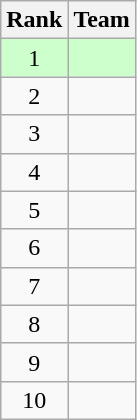<table class="wikitable">
<tr>
<th>Rank</th>
<th>Team</th>
</tr>
<tr style="background:#ccffcc;">
<td align=center>1</td>
<td> </td>
</tr>
<tr>
<td align=center>2</td>
<td></td>
</tr>
<tr>
<td align=center>3</td>
<td></td>
</tr>
<tr>
<td align=center>4</td>
<td></td>
</tr>
<tr>
<td align=center>5</td>
<td></td>
</tr>
<tr>
<td align=center>6</td>
<td></td>
</tr>
<tr>
<td align=center>7</td>
<td></td>
</tr>
<tr>
<td align=center>8</td>
<td></td>
</tr>
<tr>
<td align=center>9</td>
<td></td>
</tr>
<tr>
<td align=center>10</td>
<td></td>
</tr>
</table>
